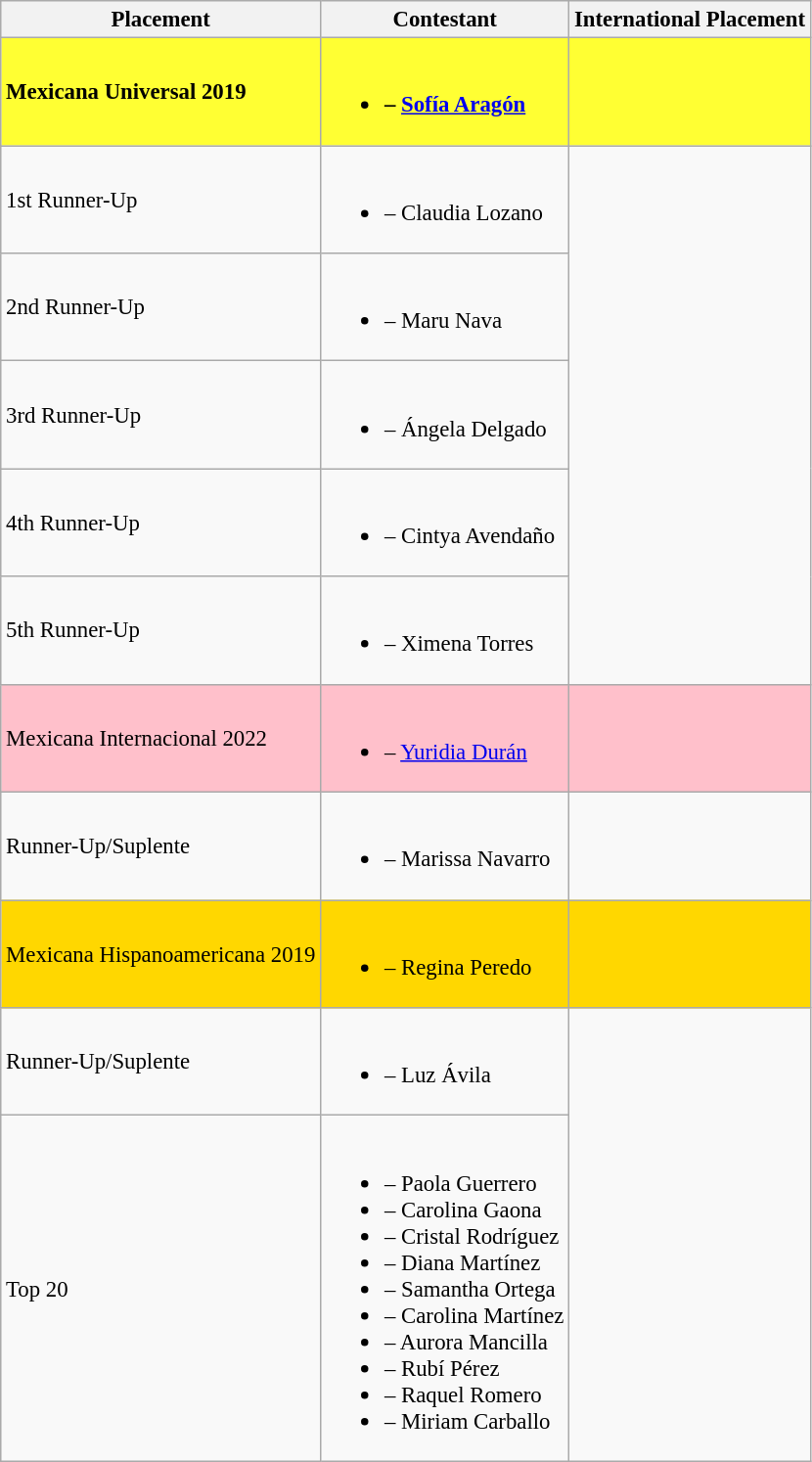<table class="wikitable sortable" style="font-size: 95%;">
<tr>
<th>Placement</th>
<th>Contestant</th>
<th>International Placement</th>
</tr>
<tr style="background:#FFFF33;">
<td><strong>Mexicana Universal 2019</strong></td>
<td><br><ul><li><strong> – <a href='#'>Sofía Aragón</a></strong></li></ul></td>
<td></td>
</tr>
<tr>
<td>1st Runner-Up</td>
<td><br><ul><li> – Claudia Lozano</li></ul></td>
</tr>
<tr>
<td>2nd Runner-Up</td>
<td><br><ul><li> – Maru Nava</li></ul></td>
</tr>
<tr>
<td>3rd Runner-Up</td>
<td><br><ul><li> – Ángela Delgado</li></ul></td>
</tr>
<tr>
<td>4th Runner-Up</td>
<td><br><ul><li> – Cintya Avendaño</li></ul></td>
</tr>
<tr>
<td>5th Runner-Up</td>
<td><br><ul><li> – Ximena Torres</li></ul></td>
</tr>
<tr style="background:pink;">
<td>Mexicana Internacional 2022</td>
<td><br><ul><li> – <a href='#'>Yuridia Durán</a></li></ul></td>
<td></td>
</tr>
<tr>
<td>Runner-Up/Suplente</td>
<td><br><ul><li> – Marissa Navarro</li></ul></td>
</tr>
<tr style="background:gold;">
<td>Mexicana Hispanoamericana 2019</td>
<td><br><ul><li> – Regina Peredo</li></ul></td>
<td></td>
</tr>
<tr>
<td>Runner-Up/Suplente</td>
<td><br><ul><li> – Luz Ávila</li></ul></td>
</tr>
<tr>
<td>Top 20</td>
<td><br><ul><li> – Paola Guerrero</li><li> – Carolina Gaona</li><li> – Cristal Rodríguez</li><li> – Diana Martínez</li><li> – Samantha Ortega</li><li> – Carolina Martínez</li><li> – Aurora Mancilla</li><li> – Rubí Pérez</li><li> – Raquel Romero</li><li> – Miriam Carballo</li></ul></td>
</tr>
</table>
